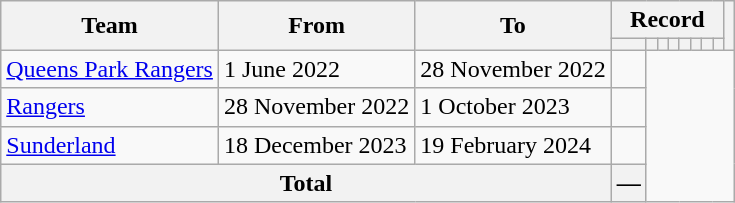<table class="wikitable" style="text-align: center">
<tr>
<th rowspan="2">Team</th>
<th rowspan="2">From</th>
<th rowspan="2">To</th>
<th colspan="8">Record</th>
<th rowspan=2></th>
</tr>
<tr>
<th></th>
<th></th>
<th></th>
<th></th>
<th></th>
<th></th>
<th></th>
<th></th>
</tr>
<tr>
<td align=left><a href='#'>Queens Park Rangers</a></td>
<td align=left>1 June 2022</td>
<td align=left>28 November 2022<br></td>
<td></td>
</tr>
<tr>
<td align=left><a href='#'>Rangers</a></td>
<td align=left>28 November 2022</td>
<td align=left>1 October 2023<br></td>
<td></td>
</tr>
<tr>
<td align=left><a href='#'>Sunderland</a></td>
<td align=left>18 December 2023</td>
<td align=left>19 February 2024<br></td>
<td></td>
</tr>
<tr>
<th colspan=3>Total<br></th>
<th>—</th>
</tr>
</table>
